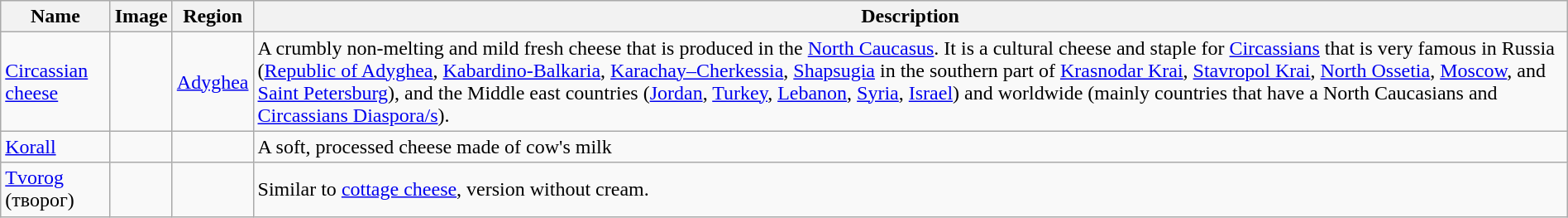<table class="wikitable sortable" style="width:100%">
<tr>
<th>Name</th>
<th class="unsortable">Image</th>
<th>Region</th>
<th>Description</th>
</tr>
<tr>
<td><a href='#'>Circassian cheese</a></td>
<td></td>
<td><a href='#'>Adyghea</a></td>
<td>A crumbly non-melting and mild fresh cheese that is produced in the <a href='#'>North Caucasus</a>. It is a cultural cheese and staple for <a href='#'>Circassians</a> that is very famous in Russia (<a href='#'>Republic of Adyghea</a>, <a href='#'>Kabardino-Balkaria</a>, <a href='#'>Karachay–Cherkessia</a>, <a href='#'>Shapsugia</a> in the southern part of <a href='#'>Krasnodar Krai</a>, <a href='#'>Stavropol Krai</a>, <a href='#'>North Ossetia</a>, <a href='#'>Moscow</a>, and <a href='#'>Saint Petersburg</a>), and the Middle east countries (<a href='#'>Jordan</a>, <a href='#'>Turkey</a>, <a href='#'>Lebanon</a>, <a href='#'>Syria</a>, <a href='#'>Israel</a>) and worldwide (mainly countries that have a North Caucasians and <a href='#'>Circassians Diaspora/s</a>).</td>
</tr>
<tr>
<td><a href='#'>Korall</a></td>
<td></td>
<td></td>
<td>A soft, processed cheese made of cow's milk</td>
</tr>
<tr>
<td><a href='#'>Tvorog</a> (творог)</td>
<td></td>
<td></td>
<td>Similar to <a href='#'>cottage cheese</a>, version without cream.</td>
</tr>
</table>
